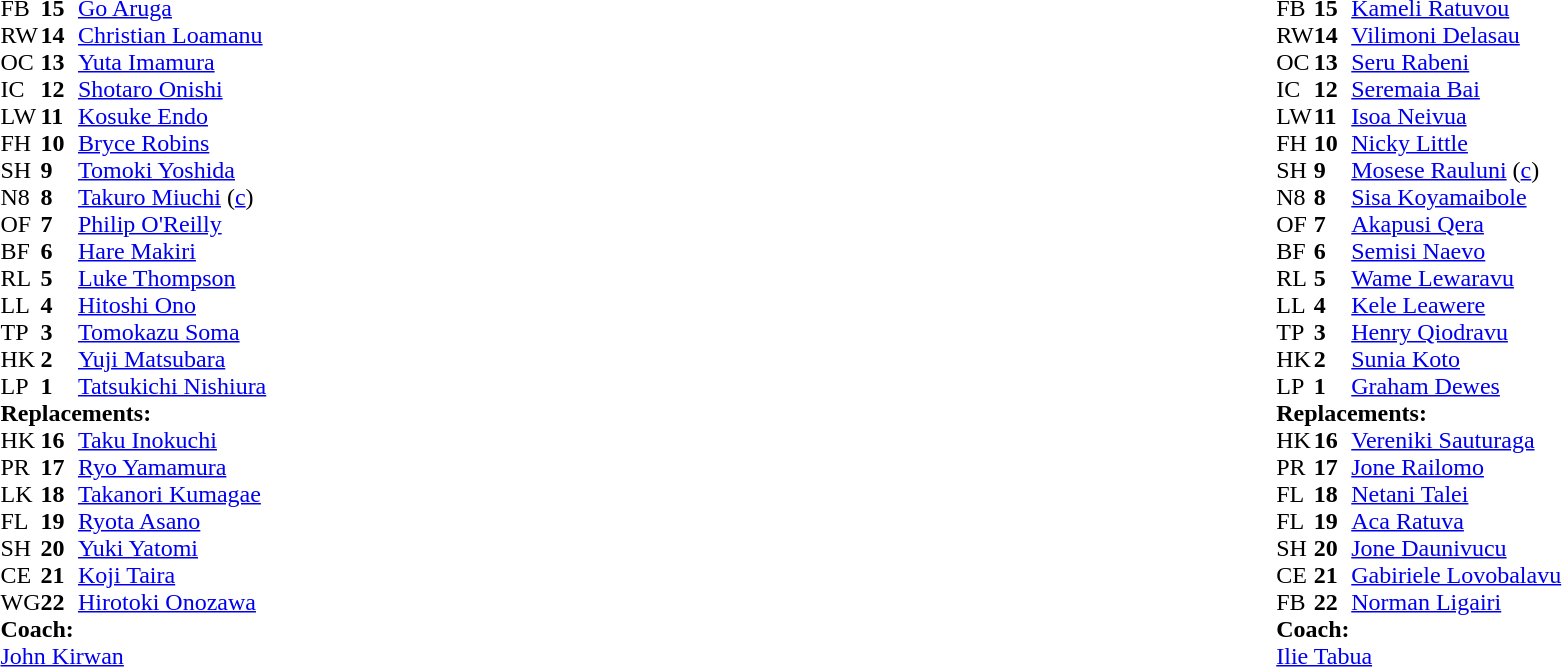<table width="100%">
<tr>
<td style="vertical-align:top" width="50%"><br><table cellspacing="0" cellpadding="0">
<tr>
<th width="25"></th>
<th width="25"></th>
</tr>
<tr>
<td>FB</td>
<td><strong>15</strong></td>
<td><a href='#'>Go Aruga</a></td>
<td></td>
<td></td>
</tr>
<tr>
<td>RW</td>
<td><strong>14</strong></td>
<td><a href='#'>Christian Loamanu</a></td>
</tr>
<tr>
<td>OC</td>
<td><strong>13</strong></td>
<td><a href='#'>Yuta Imamura</a></td>
</tr>
<tr>
<td>IC</td>
<td><strong>12</strong></td>
<td><a href='#'>Shotaro Onishi</a></td>
</tr>
<tr>
<td>LW</td>
<td><strong>11</strong></td>
<td><a href='#'>Kosuke Endo</a></td>
</tr>
<tr>
<td>FH</td>
<td><strong>10</strong></td>
<td><a href='#'>Bryce Robins</a></td>
</tr>
<tr>
<td>SH</td>
<td><strong>9</strong></td>
<td><a href='#'>Tomoki Yoshida</a></td>
<td></td>
<td></td>
</tr>
<tr>
<td>N8</td>
<td><strong>8</strong></td>
<td><a href='#'>Takuro Miuchi</a> (<a href='#'>c</a>)</td>
</tr>
<tr>
<td>OF</td>
<td><strong>7</strong></td>
<td><a href='#'>Philip O'Reilly</a></td>
</tr>
<tr>
<td>BF</td>
<td><strong>6</strong></td>
<td><a href='#'>Hare Makiri</a></td>
</tr>
<tr>
<td>RL</td>
<td><strong>5</strong></td>
<td><a href='#'>Luke Thompson</a></td>
</tr>
<tr>
<td>LL</td>
<td><strong>4</strong></td>
<td><a href='#'>Hitoshi Ono</a></td>
</tr>
<tr>
<td>TP</td>
<td><strong>3</strong></td>
<td><a href='#'>Tomokazu Soma</a></td>
<td></td>
<td></td>
</tr>
<tr>
<td>HK</td>
<td><strong>2</strong></td>
<td><a href='#'>Yuji Matsubara</a></td>
</tr>
<tr>
<td>LP</td>
<td><strong>1</strong></td>
<td><a href='#'>Tatsukichi Nishiura</a></td>
</tr>
<tr>
<td colspan=3><strong>Replacements:</strong></td>
</tr>
<tr>
<td>HK</td>
<td><strong>16</strong></td>
<td><a href='#'>Taku Inokuchi</a></td>
</tr>
<tr>
<td>PR</td>
<td><strong>17</strong></td>
<td><a href='#'>Ryo Yamamura</a></td>
<td></td>
<td></td>
</tr>
<tr>
<td>LK</td>
<td><strong>18</strong></td>
<td><a href='#'>Takanori Kumagae</a></td>
</tr>
<tr>
<td>FL</td>
<td><strong>19</strong></td>
<td><a href='#'>Ryota Asano</a></td>
</tr>
<tr>
<td>SH</td>
<td><strong>20</strong></td>
<td><a href='#'>Yuki Yatomi</a></td>
<td></td>
<td></td>
<td></td>
</tr>
<tr>
<td>CE</td>
<td><strong>21</strong></td>
<td><a href='#'>Koji Taira</a></td>
<td></td>
<td></td>
<td></td>
</tr>
<tr>
<td>WG</td>
<td><strong>22</strong></td>
<td><a href='#'>Hirotoki Onozawa</a></td>
<td></td>
<td></td>
</tr>
<tr>
<td colspan=3><strong>Coach:</strong></td>
</tr>
<tr>
<td colspan="4"> <a href='#'>John Kirwan</a></td>
</tr>
</table>
</td>
<td style="vertical-align:top"></td>
<td style="vertical-align:top" width="50%"><br><table cellspacing="0" cellpadding="0" align="center">
<tr>
<th width="25"></th>
<th width="25"></th>
</tr>
<tr>
<td>FB</td>
<td><strong>15</strong></td>
<td><a href='#'>Kameli Ratuvou</a></td>
<td></td>
<td colspan="2"></td>
</tr>
<tr>
<td>RW</td>
<td><strong>14</strong></td>
<td><a href='#'>Vilimoni Delasau</a></td>
<td></td>
<td></td>
<td></td>
<td></td>
</tr>
<tr>
<td>OC</td>
<td><strong>13</strong></td>
<td><a href='#'>Seru Rabeni</a></td>
</tr>
<tr>
<td>IC</td>
<td><strong>12</strong></td>
<td><a href='#'>Seremaia Bai</a></td>
</tr>
<tr>
<td>LW</td>
<td><strong>11</strong></td>
<td><a href='#'>Isoa Neivua</a></td>
</tr>
<tr>
<td>FH</td>
<td><strong>10</strong></td>
<td><a href='#'>Nicky Little</a></td>
</tr>
<tr>
<td>SH</td>
<td><strong>9</strong></td>
<td><a href='#'>Mosese Rauluni</a> (<a href='#'>c</a>)</td>
</tr>
<tr>
<td>N8</td>
<td><strong>8</strong></td>
<td><a href='#'>Sisa Koyamaibole</a></td>
<td></td>
<td></td>
</tr>
<tr>
<td>OF</td>
<td><strong>7</strong></td>
<td><a href='#'>Akapusi Qera</a></td>
<td></td>
<td></td>
</tr>
<tr>
<td>BF</td>
<td><strong>6</strong></td>
<td><a href='#'>Semisi Naevo</a></td>
</tr>
<tr>
<td>RL</td>
<td><strong>5</strong></td>
<td><a href='#'>Wame Lewaravu</a></td>
</tr>
<tr>
<td>LL</td>
<td><strong>4</strong></td>
<td><a href='#'>Kele Leawere</a></td>
</tr>
<tr>
<td>TP</td>
<td><strong>3</strong></td>
<td><a href='#'>Henry Qiodravu</a></td>
<td></td>
<td></td>
</tr>
<tr>
<td>HK</td>
<td><strong>2</strong></td>
<td><a href='#'>Sunia Koto</a></td>
</tr>
<tr>
<td>LP</td>
<td><strong>1</strong></td>
<td><a href='#'>Graham Dewes</a></td>
</tr>
<tr>
<td colspan=3><strong>Replacements:</strong></td>
</tr>
<tr>
<td>HK</td>
<td><strong>16</strong></td>
<td><a href='#'>Vereniki Sauturaga</a></td>
</tr>
<tr>
<td>PR</td>
<td><strong>17</strong></td>
<td><a href='#'>Jone Railomo</a></td>
<td></td>
<td></td>
</tr>
<tr>
<td>FL</td>
<td><strong>18</strong></td>
<td><a href='#'>Netani Talei</a></td>
<td></td>
<td></td>
</tr>
<tr>
<td>FL</td>
<td><strong>19</strong></td>
<td><a href='#'>Aca Ratuva</a></td>
<td></td>
<td></td>
</tr>
<tr>
<td>SH</td>
<td><strong>20</strong></td>
<td><a href='#'>Jone Daunivucu</a></td>
</tr>
<tr>
<td>CE</td>
<td><strong>21</strong></td>
<td><a href='#'>Gabiriele Lovobalavu</a></td>
</tr>
<tr>
<td>FB</td>
<td><strong>22</strong></td>
<td><a href='#'>Norman Ligairi</a></td>
<td></td>
<td></td>
<td></td>
<td></td>
</tr>
<tr>
<td colspan=3><strong>Coach:</strong></td>
</tr>
<tr>
<td colspan="4"> <a href='#'>Ilie Tabua</a></td>
</tr>
</table>
</td>
</tr>
</table>
